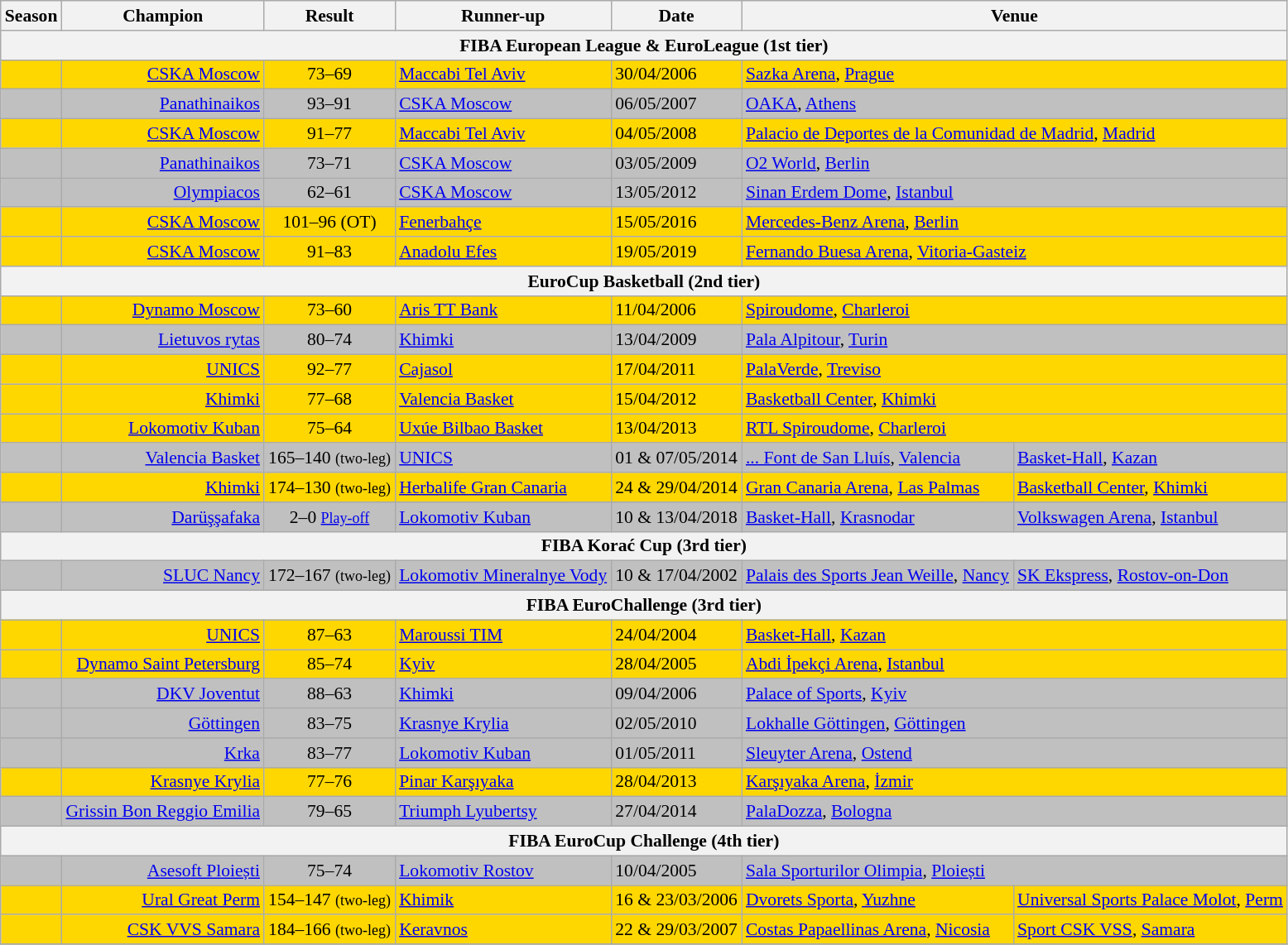<table class="wikitable" style="font-size:90%">
<tr>
<th>Season</th>
<th>Champion</th>
<th>Result</th>
<th>Runner-up</th>
<th>Date</th>
<th colspan=2>Venue</th>
</tr>
<tr>
<th colspan=7>FIBA European League & EuroLeague (1st tier)</th>
</tr>
<tr bgcolor=gold>
<td></td>
<td align=right><a href='#'>CSKA Moscow</a> </td>
<td align=center>73–69</td>
<td> <a href='#'>Maccabi Tel Aviv</a></td>
<td>30/04/2006</td>
<td colspan=2><a href='#'>Sazka Arena</a>, <a href='#'>Prague</a></td>
</tr>
<tr bgcolor=silver>
<td></td>
<td align=right><a href='#'>Panathinaikos</a> </td>
<td align=center>93–91</td>
<td> <a href='#'>CSKA Moscow</a></td>
<td>06/05/2007</td>
<td colspan=2><a href='#'>OAKA</a>, <a href='#'>Athens</a></td>
</tr>
<tr bgcolor=gold>
<td></td>
<td align=right><a href='#'>CSKA Moscow</a> </td>
<td align=center>91–77</td>
<td> <a href='#'>Maccabi Tel Aviv</a></td>
<td>04/05/2008</td>
<td colspan=2><a href='#'>Palacio de Deportes de la Comunidad de Madrid</a>, <a href='#'>Madrid</a></td>
</tr>
<tr bgcolor=silver>
<td></td>
<td align=right><a href='#'>Panathinaikos</a> </td>
<td align=center>73–71</td>
<td> <a href='#'>CSKA Moscow</a></td>
<td>03/05/2009</td>
<td colspan=2><a href='#'>O2 World</a>, <a href='#'>Berlin</a></td>
</tr>
<tr bgcolor=silver>
<td></td>
<td align=right><a href='#'>Olympiacos</a> </td>
<td align=center>62–61</td>
<td> <a href='#'>CSKA Moscow</a></td>
<td>13/05/2012</td>
<td colspan=2><a href='#'>Sinan Erdem Dome</a>, <a href='#'>Istanbul</a></td>
</tr>
<tr bgcolor=gold>
<td></td>
<td align=right><a href='#'>CSKA Moscow</a> </td>
<td align=center>101–96 (OT)</td>
<td> <a href='#'>Fenerbahçe</a></td>
<td>15/05/2016</td>
<td colspan=2><a href='#'>Mercedes-Benz Arena</a>, <a href='#'>Berlin</a></td>
</tr>
<tr bgcolor=gold>
<td></td>
<td align=right><a href='#'>CSKA Moscow</a> </td>
<td align=center>91–83</td>
<td> <a href='#'>Anadolu Efes</a></td>
<td>19/05/2019</td>
<td colspan=2><a href='#'>Fernando Buesa Arena</a>, <a href='#'>Vitoria-Gasteiz</a></td>
</tr>
<tr>
<th colspan=8>EuroCup Basketball (2nd tier)</th>
</tr>
<tr bgcolor=gold>
<td></td>
<td align=right><a href='#'>Dynamo Moscow</a> </td>
<td align=center>73–60</td>
<td> <a href='#'>Aris TT Bank</a></td>
<td>11/04/2006</td>
<td colspan=2><a href='#'>Spiroudome</a>, <a href='#'>Charleroi</a></td>
</tr>
<tr bgcolor=silver>
<td></td>
<td align=right><a href='#'>Lietuvos rytas</a> </td>
<td align=center>80–74</td>
<td> <a href='#'>Khimki</a></td>
<td>13/04/2009</td>
<td colspan=2><a href='#'>Pala Alpitour</a>, <a href='#'>Turin</a></td>
</tr>
<tr bgcolor=gold>
<td></td>
<td align=right><a href='#'>UNICS</a> </td>
<td align=center>92–77</td>
<td> <a href='#'>Cajasol</a></td>
<td>17/04/2011</td>
<td colspan=2><a href='#'>PalaVerde</a>, <a href='#'>Treviso</a></td>
</tr>
<tr bgcolor=gold>
<td></td>
<td align=right><a href='#'>Khimki</a> </td>
<td align=center>77–68</td>
<td> <a href='#'>Valencia Basket</a></td>
<td>15/04/2012</td>
<td colspan=2><a href='#'>Basketball Center</a>, <a href='#'>Khimki</a></td>
</tr>
<tr bgcolor=gold>
<td></td>
<td align=right><a href='#'>Lokomotiv Kuban</a> </td>
<td align=center>75–64</td>
<td> <a href='#'>Uxúe Bilbao Basket</a></td>
<td>13/04/2013</td>
<td colspan=2><a href='#'>RTL Spiroudome</a>, <a href='#'>Charleroi</a></td>
</tr>
<tr bgcolor=silver>
<td></td>
<td align=right><a href='#'>Valencia Basket</a> </td>
<td align=center>165–140 <small>(two-leg)</small></td>
<td> <a href='#'>UNICS</a></td>
<td>01 & 07/05/2014</td>
<td><a href='#'>... Font de San Lluís</a>, <a href='#'>Valencia</a></td>
<td><a href='#'>Basket-Hall</a>, <a href='#'>Kazan</a></td>
</tr>
<tr bgcolor=gold>
<td></td>
<td align=right><a href='#'>Khimki</a> </td>
<td align=center>174–130 <small>(two-leg)</small></td>
<td> <a href='#'>Herbalife Gran Canaria</a></td>
<td>24 & 29/04/2014</td>
<td><a href='#'>Gran Canaria Arena</a>, <a href='#'>Las Palmas</a></td>
<td><a href='#'>Basketball Center</a>, <a href='#'>Khimki</a></td>
</tr>
<tr bgcolor=silver>
<td></td>
<td align=right><a href='#'>Darüşşafaka</a> </td>
<td align=center>2–0 <small><a href='#'>Play-off</a></small></td>
<td> <a href='#'>Lokomotiv Kuban</a></td>
<td>10 & 13/04/2018</td>
<td><a href='#'>Basket-Hall</a>, <a href='#'>Krasnodar</a></td>
<td><a href='#'>Volkswagen Arena</a>, <a href='#'>Istanbul</a></td>
</tr>
<tr>
<th colspan=7>FIBA Korać Cup (3rd tier)</th>
</tr>
<tr bgcolor=silver>
<td></td>
<td align=right><a href='#'>SLUC Nancy</a> </td>
<td align=center>172–167 <small>(two-leg)</small></td>
<td> <a href='#'>Lokomotiv Mineralnye Vody</a></td>
<td>10 & 17/04/2002</td>
<td><a href='#'>Palais des Sports Jean Weille</a>, <a href='#'>Nancy</a></td>
<td><a href='#'>SK Ekspress</a>, <a href='#'>Rostov-on-Don</a></td>
</tr>
<tr>
<th colspan=7>FIBA EuroChallenge (3rd tier)</th>
</tr>
<tr bgcolor=gold>
<td></td>
<td align=right><a href='#'>UNICS</a> </td>
<td align=center>87–63</td>
<td> <a href='#'>Maroussi TIM</a></td>
<td>24/04/2004</td>
<td colspan=2><a href='#'>Basket-Hall</a>, <a href='#'>Kazan</a></td>
</tr>
<tr bgcolor=gold>
<td></td>
<td align=right><a href='#'>Dynamo Saint Petersburg</a> </td>
<td align=center>85–74</td>
<td> <a href='#'>Kyiv</a></td>
<td>28/04/2005</td>
<td colspan=2><a href='#'>Abdi İpekçi Arena</a>, <a href='#'>Istanbul</a></td>
</tr>
<tr bgcolor=silver>
<td></td>
<td align=right><a href='#'>DKV Joventut</a> </td>
<td align=center>88–63</td>
<td> <a href='#'>Khimki</a></td>
<td>09/04/2006</td>
<td colspan=2><a href='#'>Palace of Sports</a>, <a href='#'>Kyiv</a></td>
</tr>
<tr bgcolor=silver>
<td></td>
<td align=right><a href='#'>Göttingen</a> </td>
<td align=center>83–75</td>
<td> <a href='#'>Krasnye Krylia</a></td>
<td>02/05/2010</td>
<td colspan=2><a href='#'>Lokhalle Göttingen</a>, <a href='#'>Göttingen</a></td>
</tr>
<tr bgcolor=silver>
<td></td>
<td align=right><a href='#'>Krka</a> </td>
<td align=center>83–77</td>
<td> <a href='#'>Lokomotiv Kuban</a></td>
<td>01/05/2011</td>
<td colspan=2><a href='#'>Sleuyter Arena</a>, <a href='#'>Ostend</a></td>
</tr>
<tr bgcolor=gold>
<td></td>
<td align=right><a href='#'>Krasnye Krylia</a> </td>
<td align=center>77–76</td>
<td> <a href='#'>Pinar Karşıyaka</a></td>
<td>28/04/2013</td>
<td colspan=2><a href='#'>Karşıyaka Arena</a>, <a href='#'>İzmir</a></td>
</tr>
<tr bgcolor=silver>
<td></td>
<td align=right><a href='#'>Grissin Bon Reggio Emilia</a> </td>
<td align=center>79–65</td>
<td> <a href='#'>Triumph Lyubertsy</a></td>
<td>27/04/2014</td>
<td colspan=2><a href='#'>PalaDozza</a>, <a href='#'>Bologna</a></td>
</tr>
<tr>
<th colspan=7>FIBA EuroCup Challenge (4th tier)</th>
</tr>
<tr bgcolor=silver>
<td></td>
<td align=right><a href='#'>Asesoft Ploiești</a> </td>
<td align=center>75–74</td>
<td> <a href='#'>Lokomotiv Rostov</a></td>
<td>10/04/2005</td>
<td colspan=2><a href='#'>Sala Sporturilor Olimpia</a>, <a href='#'>Ploiești</a></td>
</tr>
<tr bgcolor=gold>
<td></td>
<td align=right><a href='#'>Ural Great Perm</a> </td>
<td align=center>154–147 <small>(two-leg)</small></td>
<td> <a href='#'>Khimik</a></td>
<td>16 & 23/03/2006</td>
<td><a href='#'>Dvorets Sporta</a>, <a href='#'>Yuzhne</a></td>
<td><a href='#'>Universal Sports Palace Molot</a>, <a href='#'>Perm</a></td>
</tr>
<tr bgcolor=gold>
<td></td>
<td align=right><a href='#'>CSK VVS Samara</a> </td>
<td align=center>184–166 <small>(two-leg)</small></td>
<td> <a href='#'>Keravnos</a></td>
<td>22 & 29/03/2007</td>
<td><a href='#'>Costas Papaellinas Arena</a>, <a href='#'>Nicosia</a></td>
<td><a href='#'>Sport CSK VSS</a>, <a href='#'>Samara</a></td>
</tr>
<tr>
</tr>
</table>
